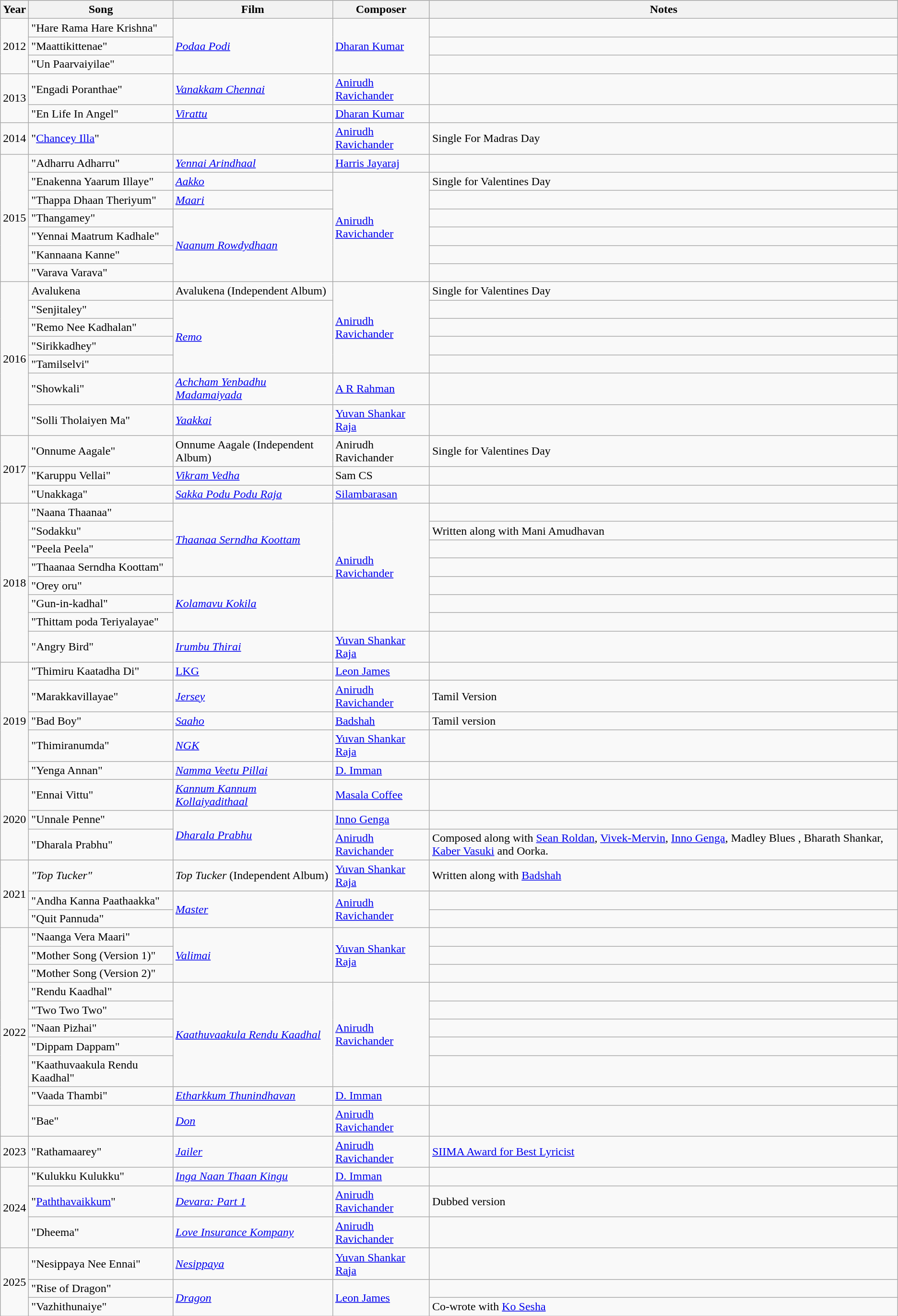<table class="wikitable">
<tr style="background:#ccc; text-align:center;">
<th>Year</th>
<th>Song</th>
<th>Film</th>
<th>Composer</th>
<th>Notes</th>
</tr>
<tr>
<td rowspan="3">2012</td>
<td>"Hare Rama Hare Krishna"</td>
<td rowspan="3"><em><a href='#'>Podaa Podi</a></em></td>
<td rowspan="3"><a href='#'>Dharan Kumar</a></td>
<td></td>
</tr>
<tr>
<td>"Maattikittenae"</td>
<td></td>
</tr>
<tr>
<td>"Un Paarvaiyilae"</td>
<td></td>
</tr>
<tr>
<td rowspan="2">2013</td>
<td>"Engadi Poranthae"</td>
<td><em><a href='#'>Vanakkam Chennai</a></em></td>
<td><a href='#'>Anirudh Ravichander</a></td>
<td></td>
</tr>
<tr>
<td>"En Life In Angel"</td>
<td><em><a href='#'>Virattu</a></em></td>
<td><a href='#'>Dharan Kumar</a></td>
<td></td>
</tr>
<tr>
<td rowspan="1">2014</td>
<td>"<a href='#'>Chancey Illa</a>"</td>
<td></td>
<td><a href='#'>Anirudh Ravichander</a></td>
<td>Single For Madras Day</td>
</tr>
<tr>
<td rowspan="7">2015</td>
<td>"Adharru Adharru"</td>
<td><em><a href='#'>Yennai Arindhaal</a></em></td>
<td><a href='#'>Harris Jayaraj</a></td>
<td></td>
</tr>
<tr>
<td>"Enakenna Yaarum Illaye"</td>
<td><em><a href='#'>Aakko</a></em></td>
<td rowspan="6"><a href='#'>Anirudh Ravichander</a></td>
<td>Single for Valentines Day</td>
</tr>
<tr>
<td>"Thappa Dhaan Theriyum"</td>
<td><em><a href='#'>Maari</a></em></td>
<td></td>
</tr>
<tr>
<td>"Thangamey"</td>
<td rowspan="4"><em><a href='#'>Naanum Rowdydhaan</a></em></td>
<td></td>
</tr>
<tr>
<td>"Yennai Maatrum Kadhale"</td>
<td></td>
</tr>
<tr>
<td>"Kannaana Kanne"</td>
<td></td>
</tr>
<tr>
<td>"Varava Varava"</td>
<td></td>
</tr>
<tr>
<td rowspan="7">2016</td>
<td>Avalukena</td>
<td>Avalukena (Independent Album)</td>
<td rowspan="5"><a href='#'>Anirudh Ravichander</a></td>
<td>Single for Valentines Day</td>
</tr>
<tr>
<td>"Senjitaley"</td>
<td rowspan="4"><em><a href='#'>Remo</a></em></td>
<td></td>
</tr>
<tr>
<td>"Remo Nee Kadhalan"</td>
<td></td>
</tr>
<tr>
<td>"Sirikkadhey"</td>
<td></td>
</tr>
<tr>
<td>"Tamilselvi"</td>
<td></td>
</tr>
<tr>
<td>"Showkali"</td>
<td><em><a href='#'>Achcham Yenbadhu Madamaiyada</a></em></td>
<td><a href='#'>A R Rahman</a></td>
<td></td>
</tr>
<tr>
<td>"Solli Tholaiyen Ma"</td>
<td><em><a href='#'>Yaakkai</a></em></td>
<td><a href='#'>Yuvan Shankar Raja</a></td>
<td></td>
</tr>
<tr>
<td rowspan="3">2017</td>
<td>"Onnume Aagale"</td>
<td>Onnume Aagale (Independent Album)</td>
<td>Anirudh Ravichander</td>
<td>Single for Valentines Day</td>
</tr>
<tr>
<td>"Karuppu Vellai"</td>
<td><em><a href='#'>Vikram Vedha</a></em></td>
<td>Sam CS</td>
<td></td>
</tr>
<tr>
<td>"Unakkaga"</td>
<td><em><a href='#'>Sakka Podu Podu Raja</a></em></td>
<td><a href='#'>Silambarasan</a></td>
<td></td>
</tr>
<tr>
<td rowspan="8">2018</td>
<td>"Naana Thaanaa"</td>
<td rowspan="4"><em><a href='#'>Thaanaa Serndha Koottam</a></em></td>
<td rowspan="7"><a href='#'>Anirudh Ravichander</a></td>
<td></td>
</tr>
<tr>
<td>"Sodakku"</td>
<td>Written along with Mani Amudhavan</td>
</tr>
<tr>
<td>"Peela Peela"</td>
<td></td>
</tr>
<tr>
<td>"Thaanaa Serndha Koottam"</td>
<td></td>
</tr>
<tr>
<td>"Orey oru"</td>
<td rowspan="3"><em><a href='#'>Kolamavu Kokila</a></em></td>
<td></td>
</tr>
<tr>
<td>"Gun-in-kadhal"</td>
<td></td>
</tr>
<tr>
<td>"Thittam poda Teriyalayae"</td>
<td></td>
</tr>
<tr>
<td>"Angry Bird"</td>
<td><em><a href='#'>Irumbu Thirai</a></em></td>
<td><a href='#'>Yuvan Shankar Raja</a></td>
<td></td>
</tr>
<tr>
<td rowspan= 5>2019</td>
<td>"Thimiru Kaatadha Di"</td>
<td><a href='#'>LKG</a></td>
<td><a href='#'>Leon James</a></td>
<td></td>
</tr>
<tr>
<td>"Marakkavillayae"</td>
<td><a href='#'><em>Jersey</em></a></td>
<td><a href='#'>Anirudh Ravichander</a></td>
<td>Tamil Version</td>
</tr>
<tr>
<td>"Bad Boy"</td>
<td><em><a href='#'>Saaho</a></em></td>
<td><a href='#'>Badshah</a></td>
<td>Tamil version</td>
</tr>
<tr>
<td>"Thimiranumda"</td>
<td><em><a href='#'>NGK</a></em></td>
<td><a href='#'>Yuvan Shankar Raja</a></td>
<td></td>
</tr>
<tr>
<td>"Yenga Annan"</td>
<td><em><a href='#'>Namma Veetu Pillai</a></em></td>
<td><a href='#'>D. Imman</a></td>
<td></td>
</tr>
<tr>
<td rowspan=3>2020</td>
<td>"Ennai Vittu"</td>
<td><em><a href='#'>Kannum Kannum Kollaiyadithaal</a></em></td>
<td><a href='#'>Masala Coffee</a></td>
<td></td>
</tr>
<tr>
<td>"Unnale Penne"</td>
<td rowspan= 2><em><a href='#'>Dharala Prabhu</a></em></td>
<td><a href='#'>Inno Genga</a></td>
<td></td>
</tr>
<tr>
<td>"Dharala Prabhu"</td>
<td><a href='#'>Anirudh Ravichander</a></td>
<td>Composed along with  <a href='#'>Sean Roldan</a>, <a href='#'>Vivek-Mervin</a>, <a href='#'>Inno Genga</a>, Madley Blues , Bharath Shankar, <a href='#'>Kaber Vasuki</a> and Oorka.</td>
</tr>
<tr>
<td rowspan="3">2021</td>
<td><em>"Top Tucker"</em></td>
<td><em>Top Tucker</em> (Independent Album)</td>
<td><a href='#'>Yuvan Shankar Raja</a></td>
<td>Written along with <a href='#'>Badshah</a></td>
</tr>
<tr>
<td>"Andha Kanna Paathaakka"</td>
<td rowspan="2"><em><a href='#'>Master</a></em></td>
<td rowspan="2"><a href='#'>Anirudh Ravichander</a></td>
<td></td>
</tr>
<tr>
<td>"Quit Pannuda"</td>
<td></td>
</tr>
<tr>
<td rowspan="10">2022</td>
<td>"Naanga Vera Maari"</td>
<td rowspan="3"><em><a href='#'>Valimai</a></em></td>
<td rowspan="3"><a href='#'>Yuvan Shankar Raja</a></td>
<td></td>
</tr>
<tr>
<td>"Mother Song (Version 1)"</td>
<td></td>
</tr>
<tr>
<td>"Mother Song (Version 2)"</td>
<td></td>
</tr>
<tr>
<td>"Rendu Kaadhal"</td>
<td rowspan="5"><em><a href='#'>Kaathuvaakula Rendu Kaadhal</a></em></td>
<td rowspan="5"><a href='#'>Anirudh Ravichander</a></td>
<td></td>
</tr>
<tr>
<td>"Two Two Two"</td>
<td></td>
</tr>
<tr>
<td>"Naan Pizhai"</td>
<td></td>
</tr>
<tr>
<td>"Dippam Dappam"</td>
<td></td>
</tr>
<tr>
<td>"Kaathuvaakula Rendu Kaadhal"</td>
<td></td>
</tr>
<tr>
<td>"Vaada Thambi"</td>
<td><em><a href='#'>Etharkkum Thunindhavan</a></em></td>
<td><a href='#'>D. Imman</a></td>
<td></td>
</tr>
<tr>
<td>"Bae"</td>
<td><em><a href='#'>Don</a></em></td>
<td><a href='#'>Anirudh Ravichander</a></td>
<td></td>
</tr>
<tr>
<td rowspan="1">2023</td>
<td>"Rathamaarey"</td>
<td><em><a href='#'>Jailer</a></em></td>
<td><a href='#'>Anirudh Ravichander</a></td>
<td><a href='#'>SIIMA Award for Best Lyricist</a></td>
</tr>
<tr>
<td rowspan="3">2024</td>
<td>"Kulukku Kulukku"</td>
<td><em><a href='#'>Inga Naan Thaan Kingu</a></em></td>
<td><a href='#'>D. Imman</a></td>
<td></td>
</tr>
<tr>
<td>"<a href='#'>Paththavaikkum</a>"</td>
<td><em><a href='#'>Devara: Part 1</a></em></td>
<td><a href='#'>Anirudh Ravichander</a></td>
<td>Dubbed version</td>
</tr>
<tr>
<td>"Dheema"</td>
<td><em><a href='#'>Love Insurance Kompany</a></em></td>
<td><a href='#'>Anirudh Ravichander</a></td>
<td></td>
</tr>
<tr>
<td rowspan="3">2025</td>
<td>"Nesippaya Nee Ennai"</td>
<td><em><a href='#'>Nesippaya</a></em></td>
<td><a href='#'>Yuvan Shankar Raja</a></td>
<td></td>
</tr>
<tr>
<td>"Rise of Dragon"</td>
<td rowspan="2"><em><a href='#'>Dragon</a></em></td>
<td rowspan="2"><a href='#'>Leon James</a></td>
<td></td>
</tr>
<tr>
<td>"Vazhithunaiye"</td>
<td>Co-wrote with <a href='#'>Ko Sesha</a></td>
</tr>
</table>
